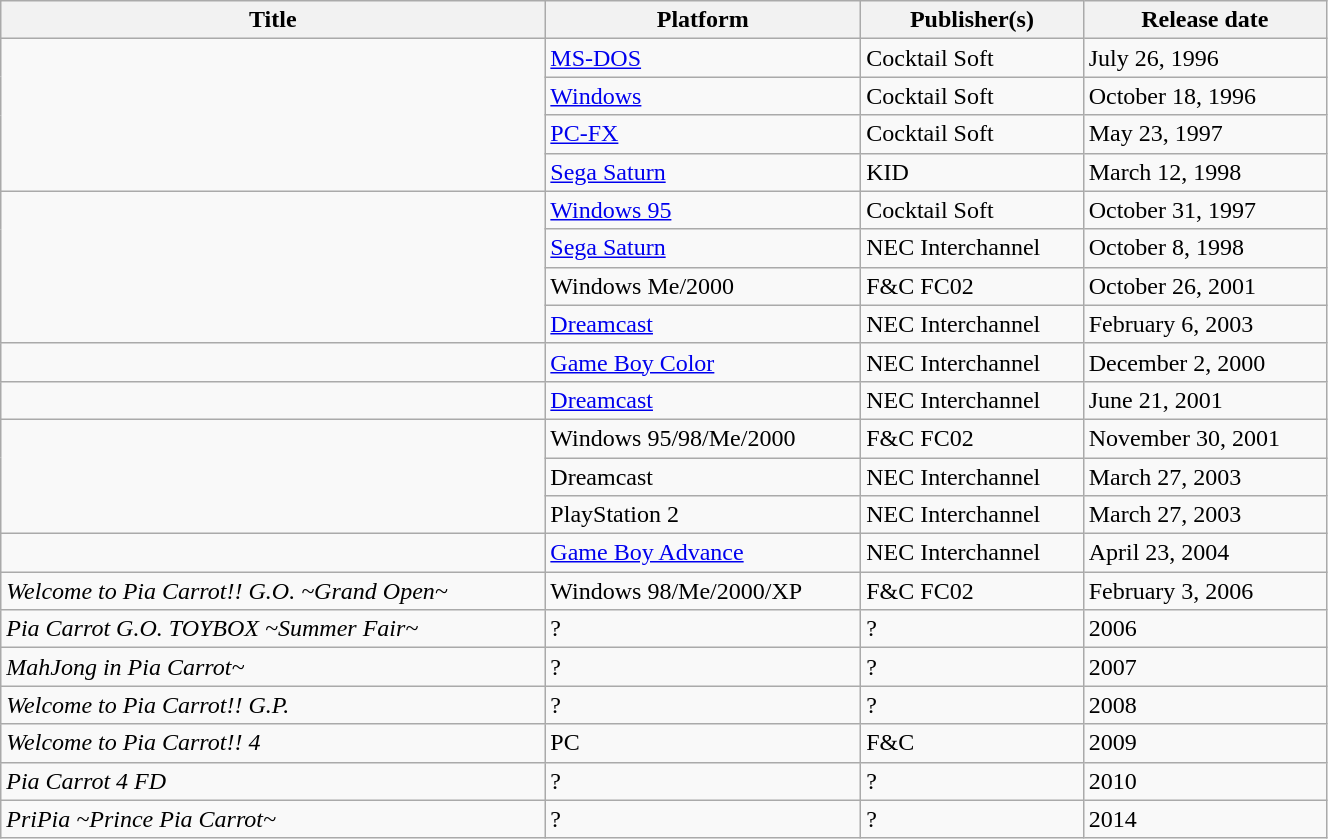<table class="wikitable" style="width:70%">
<tr>
<th>Title</th>
<th>Platform</th>
<th>Publisher(s)</th>
<th>Release date</th>
</tr>
<tr>
<td scope="row" rowspan="4"></td>
<td><a href='#'>MS-DOS</a></td>
<td>Cocktail Soft</td>
<td>July 26, 1996</td>
</tr>
<tr>
<td><a href='#'>Windows</a></td>
<td>Cocktail Soft</td>
<td>October 18, 1996</td>
</tr>
<tr>
<td><a href='#'>PC-FX</a></td>
<td>Cocktail Soft</td>
<td>May 23, 1997</td>
</tr>
<tr>
<td><a href='#'>Sega Saturn</a></td>
<td>KID</td>
<td>March 12, 1998</td>
</tr>
<tr>
<td scope="row" rowspan="4"></td>
<td><a href='#'>Windows 95</a></td>
<td>Cocktail Soft</td>
<td>October 31, 1997</td>
</tr>
<tr>
<td><a href='#'>Sega Saturn</a></td>
<td>NEC Interchannel</td>
<td>October 8, 1998</td>
</tr>
<tr>
<td>Windows Me/2000</td>
<td>F&C FC02</td>
<td>October 26, 2001</td>
</tr>
<tr>
<td><a href='#'>Dreamcast</a></td>
<td>NEC Interchannel</td>
<td>February 6, 2003</td>
</tr>
<tr>
<td></td>
<td><a href='#'>Game Boy Color</a></td>
<td>NEC Interchannel</td>
<td>December 2, 2000</td>
</tr>
<tr>
<td></td>
<td><a href='#'>Dreamcast</a></td>
<td>NEC Interchannel</td>
<td>June 21, 2001</td>
</tr>
<tr>
<td scope="row" rowspan="3"></td>
<td>Windows 95/98/Me/2000</td>
<td>F&C FC02</td>
<td>November 30, 2001</td>
</tr>
<tr>
<td>Dreamcast</td>
<td>NEC Interchannel</td>
<td>March 27, 2003</td>
</tr>
<tr>
<td>PlayStation 2</td>
<td>NEC Interchannel</td>
<td>March 27, 2003</td>
</tr>
<tr>
<td></td>
<td><a href='#'>Game Boy Advance</a></td>
<td>NEC Interchannel</td>
<td>April 23, 2004</td>
</tr>
<tr>
<td><em>Welcome to Pia Carrot!! G.O. ~Grand Open~</em></td>
<td>Windows 98/Me/2000/XP</td>
<td>F&C FC02</td>
<td>February 3, 2006</td>
</tr>
<tr>
<td><em>Pia Carrot G.O. TOYBOX ~Summer Fair~</em></td>
<td>?</td>
<td>?</td>
<td>2006</td>
</tr>
<tr>
<td><em>MahJong in Pia Carrot~</em></td>
<td>?</td>
<td>?</td>
<td>2007</td>
</tr>
<tr>
<td><em>Welcome to Pia Carrot!! G.P.</em></td>
<td>?</td>
<td>?</td>
<td>2008</td>
</tr>
<tr>
<td><em>Welcome to Pia Carrot!! 4</em></td>
<td>PC</td>
<td>F&C</td>
<td>2009</td>
</tr>
<tr>
<td><em>Pia Carrot 4 FD</em></td>
<td>?</td>
<td>?</td>
<td>2010</td>
</tr>
<tr>
<td><em>PriPia ~Prince Pia Carrot~</em></td>
<td>?</td>
<td>?</td>
<td>2014</td>
</tr>
</table>
